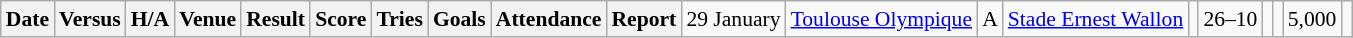<table class="wikitable defaultleft col3center col6center col9right" style="font-size:90%;">
<tr>
<th>Date</th>
<th>Versus</th>
<th>H/A</th>
<th>Venue</th>
<th>Result</th>
<th>Score</th>
<th>Tries</th>
<th>Goals</th>
<th>Attendance</th>
<th>Report</th>
<td>29 January</td>
<td> <a href='#'>Toulouse Olympique</a></td>
<td>A</td>
<td><a href='#'>Stade Ernest Wallon</a></td>
<td></td>
<td>26–10</td>
<td></td>
<td></td>
<td>5,000</td>
<td></td>
</tr>
</table>
